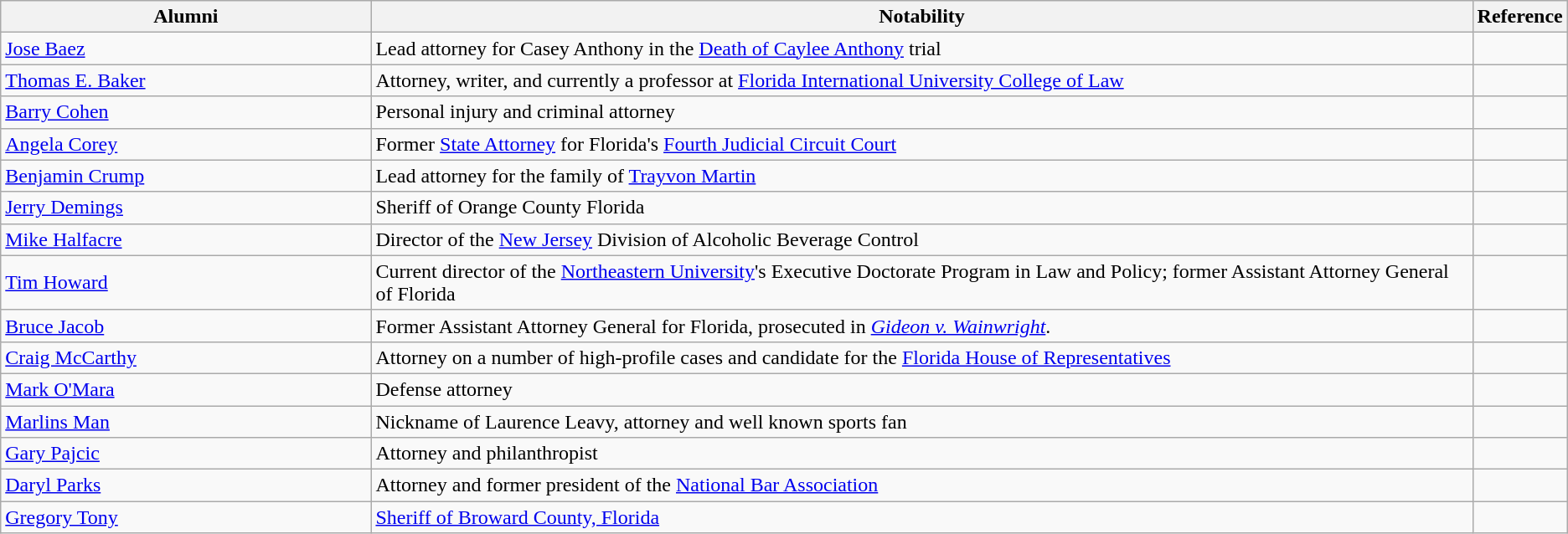<table class="wikitable vertical-align-top">
<tr>
<th style="width:25%;">Alumni</th>
<th style="width:75%;">Notability</th>
<th style="width:*;" class="unsortable">Reference</th>
</tr>
<tr>
<td><a href='#'>Jose Baez</a></td>
<td>Lead attorney for Casey Anthony in the <a href='#'>Death of Caylee Anthony</a> trial</td>
<td></td>
</tr>
<tr>
<td><a href='#'>Thomas E. Baker</a></td>
<td>Attorney, writer, and currently a professor at <a href='#'>Florida International University College of Law</a></td>
<td></td>
</tr>
<tr>
<td><a href='#'>Barry Cohen</a></td>
<td>Personal injury and criminal attorney</td>
<td></td>
</tr>
<tr>
<td><a href='#'>Angela Corey</a></td>
<td>Former <a href='#'>State Attorney</a> for Florida's <a href='#'>Fourth Judicial Circuit Court</a></td>
<td></td>
</tr>
<tr>
<td><a href='#'>Benjamin Crump</a></td>
<td>Lead attorney for the family of <a href='#'>Trayvon Martin</a></td>
<td></td>
</tr>
<tr>
<td><a href='#'>Jerry Demings</a></td>
<td>Sheriff of Orange County Florida</td>
<td></td>
</tr>
<tr>
<td><a href='#'>Mike Halfacre</a></td>
<td>Director of the <a href='#'>New Jersey</a> Division of Alcoholic Beverage Control</td>
<td></td>
</tr>
<tr>
<td><a href='#'>Tim Howard</a></td>
<td>Current director of the <a href='#'>Northeastern University</a>'s Executive Doctorate Program in Law and Policy; former Assistant Attorney General of Florida</td>
<td></td>
</tr>
<tr>
<td><a href='#'>Bruce Jacob</a></td>
<td>Former Assistant Attorney General for Florida, prosecuted in <em><a href='#'>Gideon v. Wainwright</a></em>.</td>
<td></td>
</tr>
<tr>
<td><a href='#'>Craig McCarthy</a></td>
<td>Attorney on a number of high-profile cases and candidate for the <a href='#'>Florida House of Representatives</a></td>
<td></td>
</tr>
<tr>
<td><a href='#'>Mark O'Mara</a></td>
<td>Defense attorney</td>
<td></td>
</tr>
<tr>
<td><a href='#'>Marlins Man</a></td>
<td>Nickname of Laurence Leavy, attorney and well known sports fan</td>
<td></td>
</tr>
<tr>
<td><a href='#'>Gary Pajcic</a></td>
<td>Attorney and philanthropist</td>
<td></td>
</tr>
<tr>
<td><a href='#'>Daryl Parks</a></td>
<td>Attorney and former president of the <a href='#'>National Bar Association</a></td>
<td></td>
</tr>
<tr>
<td><a href='#'>Gregory Tony</a></td>
<td><a href='#'>Sheriff of Broward County, Florida</a></td>
<td></td>
</tr>
</table>
